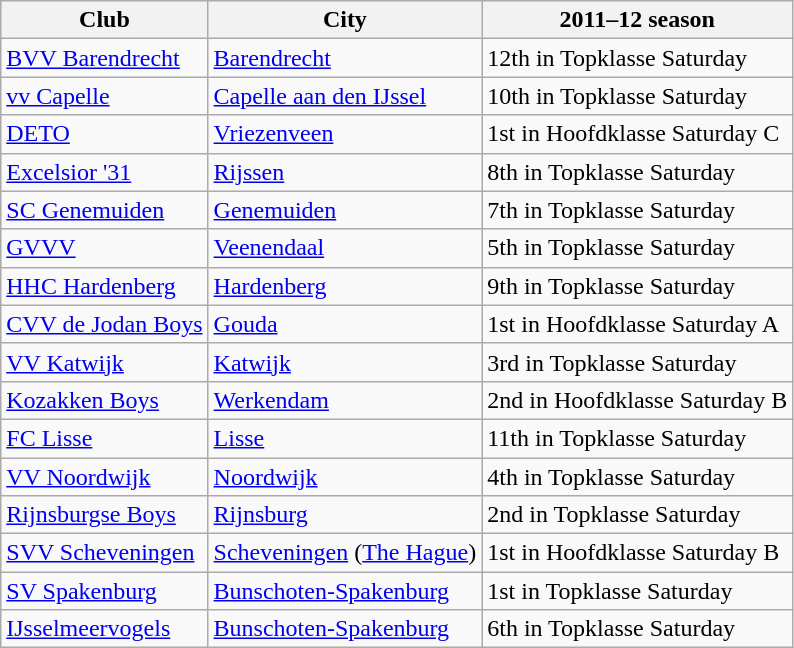<table class="wikitable">
<tr>
<th>Club</th>
<th>City</th>
<th>2011–12 season</th>
</tr>
<tr>
<td><a href='#'>BVV Barendrecht</a></td>
<td><a href='#'>Barendrecht</a></td>
<td>12th in Topklasse Saturday</td>
</tr>
<tr>
<td><a href='#'>vv Capelle</a></td>
<td><a href='#'>Capelle aan den IJssel</a></td>
<td>10th in Topklasse Saturday</td>
</tr>
<tr>
<td><a href='#'>DETO</a></td>
<td><a href='#'>Vriezenveen</a></td>
<td>1st in Hoofdklasse Saturday C</td>
</tr>
<tr>
<td><a href='#'>Excelsior '31</a></td>
<td><a href='#'>Rijssen</a></td>
<td>8th in Topklasse Saturday</td>
</tr>
<tr>
<td><a href='#'>SC Genemuiden</a></td>
<td><a href='#'>Genemuiden</a></td>
<td>7th in Topklasse Saturday</td>
</tr>
<tr>
<td><a href='#'>GVVV</a></td>
<td><a href='#'>Veenendaal</a></td>
<td>5th in Topklasse Saturday</td>
</tr>
<tr>
<td><a href='#'>HHC Hardenberg</a></td>
<td><a href='#'>Hardenberg</a></td>
<td>9th in Topklasse Saturday</td>
</tr>
<tr>
<td><a href='#'>CVV de Jodan Boys</a></td>
<td><a href='#'>Gouda</a></td>
<td>1st in Hoofdklasse Saturday A</td>
</tr>
<tr>
<td><a href='#'>VV Katwijk</a></td>
<td><a href='#'>Katwijk</a></td>
<td>3rd in Topklasse Saturday</td>
</tr>
<tr>
<td><a href='#'>Kozakken Boys</a></td>
<td><a href='#'>Werkendam</a></td>
<td>2nd in Hoofdklasse Saturday B</td>
</tr>
<tr>
<td><a href='#'>FC Lisse</a></td>
<td><a href='#'>Lisse</a></td>
<td>11th in Topklasse Saturday</td>
</tr>
<tr>
<td><a href='#'>VV Noordwijk</a></td>
<td><a href='#'>Noordwijk</a></td>
<td>4th in Topklasse Saturday</td>
</tr>
<tr>
<td><a href='#'>Rijnsburgse Boys</a></td>
<td><a href='#'>Rijnsburg</a></td>
<td>2nd in Topklasse Saturday</td>
</tr>
<tr>
<td><a href='#'>SVV Scheveningen</a></td>
<td><a href='#'>Scheveningen</a> (<a href='#'>The Hague</a>)</td>
<td>1st in Hoofdklasse Saturday B</td>
</tr>
<tr>
<td><a href='#'>SV Spakenburg</a></td>
<td><a href='#'>Bunschoten-Spakenburg</a></td>
<td>1st in Topklasse Saturday</td>
</tr>
<tr>
<td><a href='#'>IJsselmeervogels</a></td>
<td><a href='#'>Bunschoten-Spakenburg</a></td>
<td>6th in Topklasse Saturday</td>
</tr>
</table>
